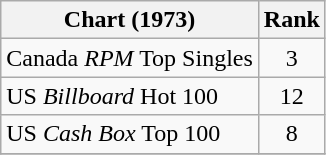<table class="wikitable sortable">
<tr>
<th align="left">Chart (1973)</th>
<th style="text-align:center;">Rank</th>
</tr>
<tr>
<td>Canada <em>RPM</em> Top Singles</td>
<td style="text-align:center;">3</td>
</tr>
<tr>
<td>US <em>Billboard</em> Hot 100 </td>
<td style="text-align:center;">12</td>
</tr>
<tr>
<td>US <em>Cash Box</em> Top 100</td>
<td style="text-align:center;">8</td>
</tr>
<tr>
</tr>
</table>
